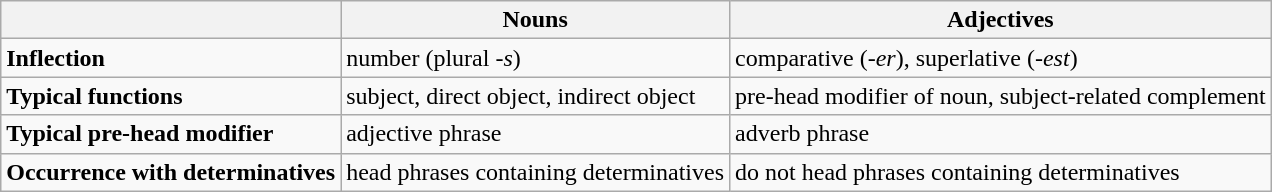<table class="wikitable">
<tr>
<th></th>
<th>Nouns</th>
<th>Adjectives</th>
</tr>
<tr>
<td><strong>Inflection</strong></td>
<td>number (plural <em>-s</em>)</td>
<td>comparative (<em>-er</em>), superlative (<em>-est</em>)</td>
</tr>
<tr>
<td><strong>Typical functions</strong></td>
<td>subject, direct object, indirect object</td>
<td>pre-head modifier of noun, subject-related complement</td>
</tr>
<tr>
<td><strong>Typical pre-head modifier</strong></td>
<td>adjective phrase</td>
<td>adverb phrase</td>
</tr>
<tr>
<td><strong>Occurrence with determinatives</strong></td>
<td>head phrases containing determinatives</td>
<td>do not head phrases containing determinatives</td>
</tr>
</table>
